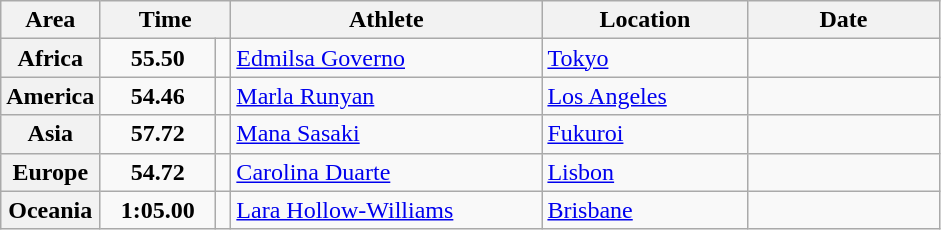<table class="wikitable">
<tr>
<th width="45">Area</th>
<th width="80" colspan="2">Time</th>
<th width="200">Athlete</th>
<th width="130">Location</th>
<th width="120">Date</th>
</tr>
<tr>
<th>Africa</th>
<td align="center"><strong>55.50</strong></td>
<td align="center"></td>
<td> <a href='#'>Edmilsa Governo</a></td>
<td> <a href='#'>Tokyo</a></td>
<td align="right"></td>
</tr>
<tr>
<th>America</th>
<td align="center"><strong>54.46</strong></td>
<td align="center"><strong></strong></td>
<td> <a href='#'>Marla Runyan</a></td>
<td> <a href='#'>Los Angeles</a></td>
<td align="right"></td>
</tr>
<tr>
<th>Asia</th>
<td align="center"><strong>57.72</strong></td>
<td align="center"></td>
<td> <a href='#'>Mana Sasaki</a></td>
<td> <a href='#'>Fukuroi</a></td>
<td align="right"></td>
</tr>
<tr>
<th>Europe</th>
<td align="center"><strong>54.72</strong></td>
<td align="center"></td>
<td> <a href='#'>Carolina Duarte</a></td>
<td> <a href='#'>Lisbon</a></td>
<td align="right"></td>
</tr>
<tr>
<th>Oceania</th>
<td align="center"><strong>1:05.00</strong></td>
<td align="center"></td>
<td> <a href='#'>Lara Hollow-Williams</a></td>
<td> <a href='#'>Brisbane</a></td>
<td align="right"></td>
</tr>
</table>
